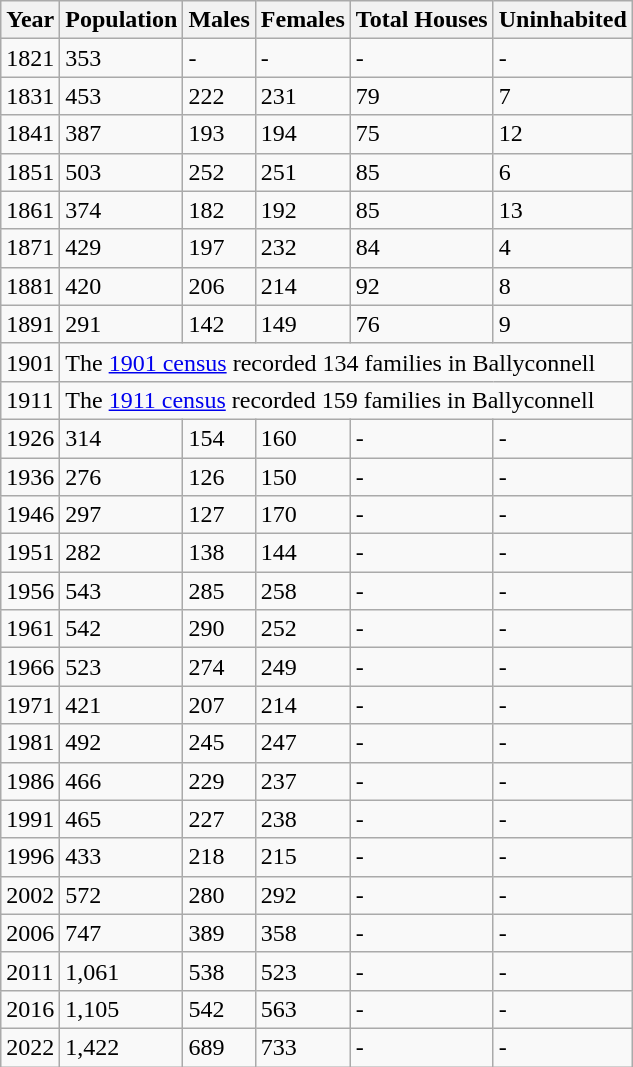<table class="wikitable">
<tr>
<th>Year</th>
<th>Population</th>
<th>Males</th>
<th>Females</th>
<th>Total Houses</th>
<th>Uninhabited</th>
</tr>
<tr>
<td>1821</td>
<td>353</td>
<td>-</td>
<td>-</td>
<td>-</td>
<td>-</td>
</tr>
<tr>
<td>1831</td>
<td>453</td>
<td>222</td>
<td>231</td>
<td>79</td>
<td>7</td>
</tr>
<tr>
<td>1841</td>
<td>387</td>
<td>193</td>
<td>194</td>
<td>75</td>
<td>12</td>
</tr>
<tr>
<td>1851</td>
<td>503</td>
<td>252</td>
<td>251</td>
<td>85</td>
<td>6</td>
</tr>
<tr>
<td>1861</td>
<td>374</td>
<td>182</td>
<td>192</td>
<td>85</td>
<td>13</td>
</tr>
<tr>
<td>1871</td>
<td>429</td>
<td>197</td>
<td>232</td>
<td>84</td>
<td>4</td>
</tr>
<tr>
<td>1881</td>
<td>420</td>
<td>206</td>
<td>214</td>
<td>92</td>
<td>8</td>
</tr>
<tr>
<td>1891</td>
<td>291</td>
<td>142</td>
<td>149</td>
<td>76</td>
<td>9</td>
</tr>
<tr>
<td>1901</td>
<td colspan=5>The <a href='#'>1901 census</a> recorded 134 families in Ballyconnell</td>
</tr>
<tr>
<td>1911</td>
<td colspan=5>The <a href='#'>1911 census</a> recorded 159 families in Ballyconnell</td>
</tr>
<tr>
<td>1926</td>
<td>314</td>
<td>154</td>
<td>160</td>
<td>-</td>
<td>-</td>
</tr>
<tr>
<td>1936</td>
<td>276</td>
<td>126</td>
<td>150</td>
<td>-</td>
<td>-</td>
</tr>
<tr>
<td>1946</td>
<td>297</td>
<td>127</td>
<td>170</td>
<td>-</td>
<td>-</td>
</tr>
<tr>
<td>1951</td>
<td>282</td>
<td>138</td>
<td>144</td>
<td>-</td>
<td>-</td>
</tr>
<tr>
<td>1956</td>
<td>543</td>
<td>285</td>
<td>258</td>
<td>-</td>
<td>-</td>
</tr>
<tr>
<td>1961</td>
<td>542</td>
<td>290</td>
<td>252</td>
<td>-</td>
<td>-</td>
</tr>
<tr>
<td>1966</td>
<td>523</td>
<td>274</td>
<td>249</td>
<td>-</td>
<td>-</td>
</tr>
<tr>
<td>1971</td>
<td>421</td>
<td>207</td>
<td>214</td>
<td>-</td>
<td>-</td>
</tr>
<tr>
<td>1981</td>
<td>492</td>
<td>245</td>
<td>247</td>
<td>-</td>
<td>-</td>
</tr>
<tr>
<td>1986</td>
<td>466</td>
<td>229</td>
<td>237</td>
<td>-</td>
<td>-</td>
</tr>
<tr>
<td>1991</td>
<td>465</td>
<td>227</td>
<td>238</td>
<td>-</td>
<td>-</td>
</tr>
<tr>
<td>1996</td>
<td>433</td>
<td>218</td>
<td>215</td>
<td>-</td>
<td>-</td>
</tr>
<tr>
<td>2002</td>
<td>572</td>
<td>280</td>
<td>292</td>
<td>-</td>
<td>-</td>
</tr>
<tr>
<td>2006</td>
<td>747</td>
<td>389</td>
<td>358</td>
<td>-</td>
<td>-</td>
</tr>
<tr>
<td>2011</td>
<td>1,061</td>
<td>538</td>
<td>523</td>
<td>-</td>
<td>-</td>
</tr>
<tr>
<td>2016</td>
<td>1,105</td>
<td>542</td>
<td>563</td>
<td>-</td>
<td>-</td>
</tr>
<tr>
<td>2022</td>
<td>1,422</td>
<td>689</td>
<td>733</td>
<td>-</td>
<td>-</td>
</tr>
</table>
